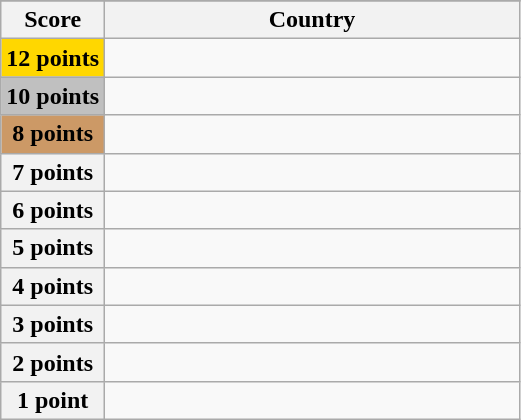<table class="wikitable">
<tr>
</tr>
<tr>
<th scope="col" width="20%">Score</th>
<th scope="col">Country</th>
</tr>
<tr>
<th scope="row" style="background:gold">12 points</th>
<td></td>
</tr>
<tr>
<th scope="row" style="background:silver">10 points</th>
<td></td>
</tr>
<tr>
<th scope="row" style="background:#CC9966">8 points</th>
<td></td>
</tr>
<tr>
<th scope="row">7 points</th>
<td></td>
</tr>
<tr>
<th scope="row">6 points</th>
<td></td>
</tr>
<tr>
<th scope="row">5 points</th>
<td></td>
</tr>
<tr>
<th scope="row">4 points</th>
<td></td>
</tr>
<tr>
<th scope="row">3 points</th>
<td></td>
</tr>
<tr>
<th scope="row">2 points</th>
<td></td>
</tr>
<tr>
<th scope="row">1 point</th>
<td></td>
</tr>
</table>
